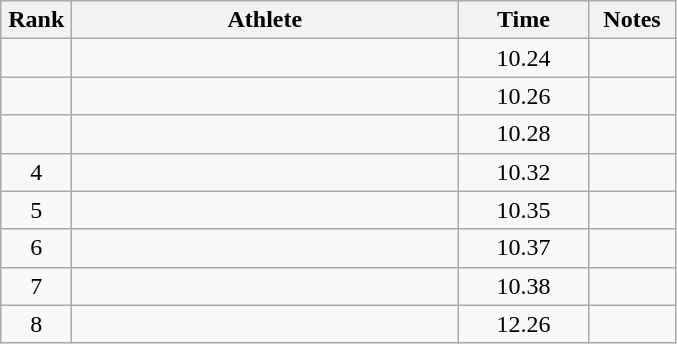<table class="wikitable" style="text-align:center">
<tr>
<th width=40>Rank</th>
<th width=250>Athlete</th>
<th width=80>Time</th>
<th width=50>Notes</th>
</tr>
<tr>
<td></td>
<td align=left></td>
<td>10.24</td>
<td></td>
</tr>
<tr>
<td></td>
<td align=left></td>
<td>10.26</td>
<td></td>
</tr>
<tr>
<td></td>
<td align=left></td>
<td>10.28</td>
<td></td>
</tr>
<tr>
<td>4</td>
<td align=left></td>
<td>10.32</td>
<td></td>
</tr>
<tr>
<td>5</td>
<td align=left></td>
<td>10.35</td>
<td></td>
</tr>
<tr>
<td>6</td>
<td align=left></td>
<td>10.37</td>
<td></td>
</tr>
<tr>
<td>7</td>
<td align=left></td>
<td>10.38</td>
<td></td>
</tr>
<tr>
<td>8</td>
<td align=left></td>
<td>12.26</td>
<td></td>
</tr>
</table>
